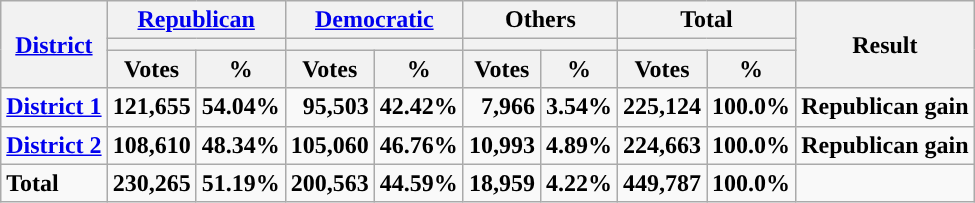<table class="wikitable plainrowheaders sortable" style="font-size:100%; text-align:right;">
<tr>
<th scope=col rowspan=3><a href='#'>District</a></th>
<th scope=col colspan=2><a href='#'>Republican</a></th>
<th scope=col colspan=2><a href='#'>Democratic</a></th>
<th scope=col colspan=2>Others</th>
<th scope=col colspan=2>Total</th>
<th scope=col rowspan=3>Result</th>
</tr>
<tr>
<th scope=col colspan=2 style="background:"></th>
<th scope=col colspan=2 style="background:"></th>
<th scope=col colspan=2></th>
<th scope=col colspan=2></th>
</tr>
<tr>
<th scope=col data-sort-type="number">Votes</th>
<th scope=col data-sort-type="number">%</th>
<th scope=col data-sort-type="number">Votes</th>
<th scope=col data-sort-type="number">%</th>
<th scope=col data-sort-type="number">Votes</th>
<th scope=col data-sort-type="number">%</th>
<th scope=col data-sort-type="number">Votes</th>
<th scope=col data-sort-type="number">%</th>
</tr>
<tr>
<td align=left><strong><a href='#'>District 1</a></strong></td>
<td><strong>121,655</strong></td>
<td><strong>54.04%</strong></td>
<td><strong>95,503</strong></td>
<td><strong>42.42%</strong></td>
<td><strong>7,966</strong></td>
<td><strong>3.54%</strong></td>
<td><strong>225,124</strong></td>
<td><strong>100.0%</strong></td>
<td align=left><strong>Republican gain</strong></td>
</tr>
<tr>
<td align=left><strong><a href='#'>District 2</a></strong></td>
<td><strong>108,610</strong></td>
<td><strong>48.34%</strong></td>
<td><strong>105,060</strong></td>
<td><strong>46.76%</strong></td>
<td><strong>10,993</strong></td>
<td><strong>4.89%</strong></td>
<td><strong>224,663</strong></td>
<td><strong>100.0%</strong></td>
<td align=left><strong>Republican gain</strong></td>
</tr>
<tr class="sortbottom" style="font-weight:bold">
<td align=left>Total</td>
<td>230,265</td>
<td>51.19%</td>
<td>200,563</td>
<td>44.59%</td>
<td>18,959</td>
<td>4.22%</td>
<td>449,787</td>
<td>100.0%</td>
<td></td>
</tr>
</table>
